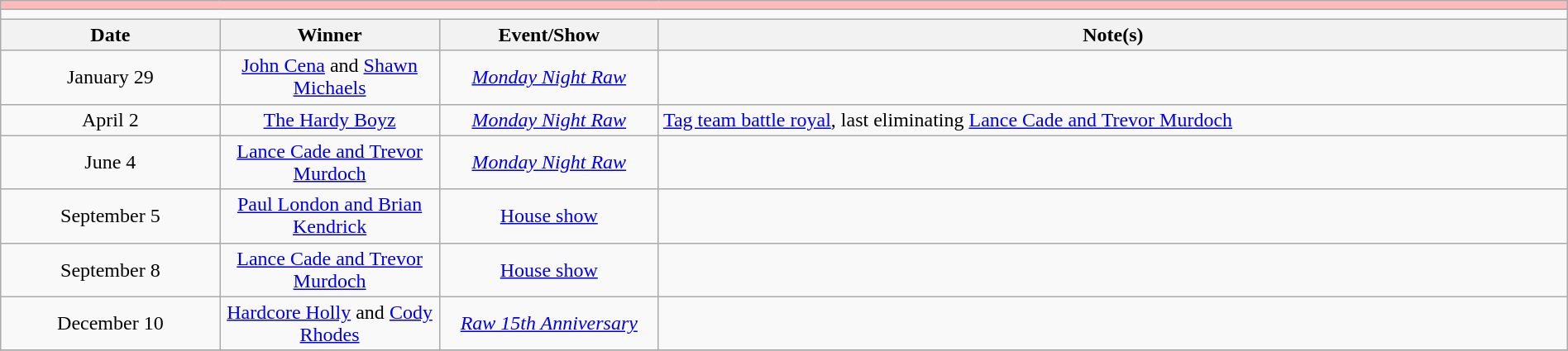<table class="wikitable" style="text-align:center; width:100%;">
<tr style="background:#FBB;">
<td colspan="5"></td>
</tr>
<tr>
<td colspan="5"><strong></strong></td>
</tr>
<tr>
<th width=14%>Date</th>
<th width=14%>Winner</th>
<th width=14%>Event/Show</th>
<th width=58%>Note(s)</th>
</tr>
<tr>
<td>January 29</td>
<td><a href='#'>John Cena</a> and <a href='#'>Shawn Michaels</a></td>
<td><em><a href='#'>Monday Night Raw</a></em></td>
<td></td>
</tr>
<tr>
<td>April 2</td>
<td><a href='#'>The Hardy Boyz</a><br></td>
<td><em><a href='#'>Monday Night Raw</a></em></td>
<td align=left><a href='#'>Tag team battle royal</a>, last eliminating <a href='#'>Lance Cade and Trevor Murdoch</a></td>
</tr>
<tr>
<td>June 4</td>
<td><a href='#'>Lance Cade and Trevor Murdoch</a></td>
<td><em><a href='#'>Monday Night Raw</a></em></td>
<td></td>
</tr>
<tr>
<td>September 5</td>
<td><a href='#'>Paul London and Brian Kendrick</a></td>
<td><a href='#'>House show</a></td>
<td></td>
</tr>
<tr>
<td>September 8</td>
<td><a href='#'>Lance Cade and Trevor Murdoch</a></td>
<td><a href='#'>House show</a></td>
<td></td>
</tr>
<tr>
<td>December 10</td>
<td><a href='#'>Hardcore Holly</a> and <a href='#'>Cody Rhodes</a></td>
<td><em><a href='#'>Raw 15th Anniversary</a></em></td>
<td></td>
</tr>
<tr>
</tr>
</table>
